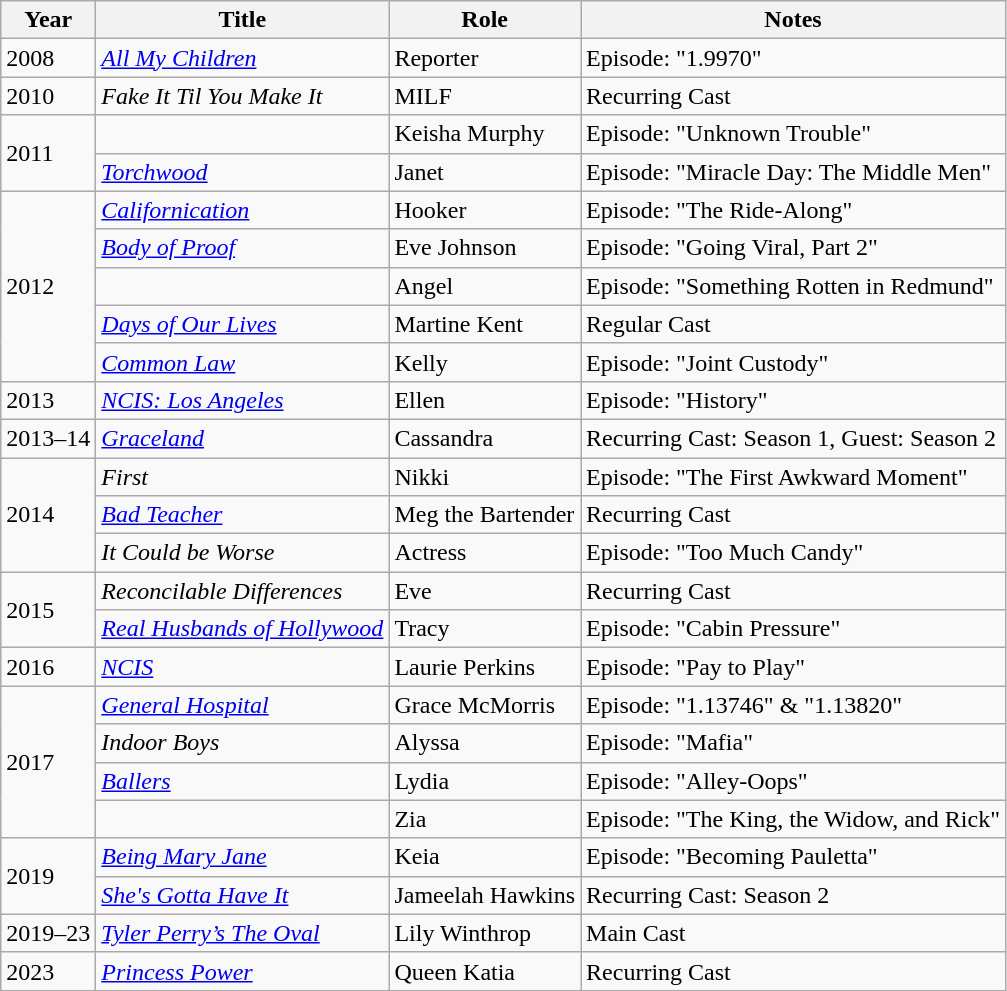<table class="wikitable sortable">
<tr>
<th>Year</th>
<th>Title</th>
<th>Role</th>
<th>Notes</th>
</tr>
<tr>
<td>2008</td>
<td><em><a href='#'>All My Children</a></em></td>
<td>Reporter</td>
<td>Episode: "1.9970"</td>
</tr>
<tr>
<td>2010</td>
<td><em>Fake It Til You Make It</em></td>
<td>MILF</td>
<td>Recurring Cast</td>
</tr>
<tr>
<td rowspan=2>2011</td>
<td><em></em></td>
<td>Keisha Murphy</td>
<td>Episode: "Unknown Trouble"</td>
</tr>
<tr>
<td><em><a href='#'>Torchwood</a></em></td>
<td>Janet</td>
<td>Episode: "Miracle Day: The Middle Men"</td>
</tr>
<tr>
<td rowspan=5>2012</td>
<td><em><a href='#'>Californication</a></em></td>
<td>Hooker</td>
<td>Episode: "The Ride-Along"</td>
</tr>
<tr>
<td><em><a href='#'>Body of Proof</a></em></td>
<td>Eve Johnson</td>
<td>Episode: "Going Viral, Part 2"</td>
</tr>
<tr>
<td><em></em></td>
<td>Angel</td>
<td>Episode: "Something Rotten in Redmund"</td>
</tr>
<tr>
<td><em><a href='#'>Days of Our Lives</a></em></td>
<td>Martine Kent</td>
<td>Regular Cast</td>
</tr>
<tr>
<td><em><a href='#'>Common Law</a></em></td>
<td>Kelly</td>
<td>Episode: "Joint Custody"</td>
</tr>
<tr>
<td>2013</td>
<td><em><a href='#'>NCIS: Los Angeles</a></em></td>
<td>Ellen</td>
<td>Episode: "History"</td>
</tr>
<tr>
<td>2013–14</td>
<td><em><a href='#'>Graceland</a></em></td>
<td>Cassandra</td>
<td>Recurring Cast: Season 1, Guest: Season 2</td>
</tr>
<tr>
<td rowspan=3>2014</td>
<td><em>First</em></td>
<td>Nikki</td>
<td>Episode: "The First Awkward Moment"</td>
</tr>
<tr>
<td><em><a href='#'>Bad Teacher</a></em></td>
<td>Meg the Bartender</td>
<td>Recurring Cast</td>
</tr>
<tr>
<td><em>It Could be Worse</em></td>
<td>Actress</td>
<td>Episode: "Too Much Candy"</td>
</tr>
<tr>
<td rowspan=2>2015</td>
<td><em>Reconcilable Differences</em></td>
<td>Eve</td>
<td>Recurring Cast</td>
</tr>
<tr>
<td><em><a href='#'>Real Husbands of Hollywood</a></em></td>
<td>Tracy</td>
<td>Episode: "Cabin Pressure"</td>
</tr>
<tr>
<td>2016</td>
<td><em><a href='#'>NCIS</a></em></td>
<td>Laurie Perkins</td>
<td>Episode: "Pay to Play"</td>
</tr>
<tr>
<td rowspan=4>2017</td>
<td><em><a href='#'>General Hospital</a></em></td>
<td>Grace McMorris</td>
<td>Episode: "1.13746" & "1.13820"</td>
</tr>
<tr>
<td><em>Indoor Boys</em></td>
<td>Alyssa</td>
<td>Episode: "Mafia"</td>
</tr>
<tr>
<td><em><a href='#'>Ballers</a></em></td>
<td>Lydia</td>
<td>Episode: "Alley-Oops"</td>
</tr>
<tr>
<td><em></em></td>
<td>Zia</td>
<td>Episode: "The King, the Widow, and Rick"</td>
</tr>
<tr>
<td rowspan=2>2019</td>
<td><em><a href='#'>Being Mary Jane</a></em></td>
<td>Keia</td>
<td>Episode: "Becoming Pauletta"</td>
</tr>
<tr>
<td><em><a href='#'>She's Gotta Have It</a></em></td>
<td>Jameelah Hawkins</td>
<td>Recurring Cast: Season 2</td>
</tr>
<tr>
<td>2019–23</td>
<td><em><a href='#'>Tyler Perry’s The Oval</a></em></td>
<td>Lily Winthrop</td>
<td>Main Cast</td>
</tr>
<tr>
<td>2023</td>
<td><em><a href='#'>Princess Power</a></em></td>
<td>Queen Katia</td>
<td>Recurring Cast</td>
</tr>
</table>
